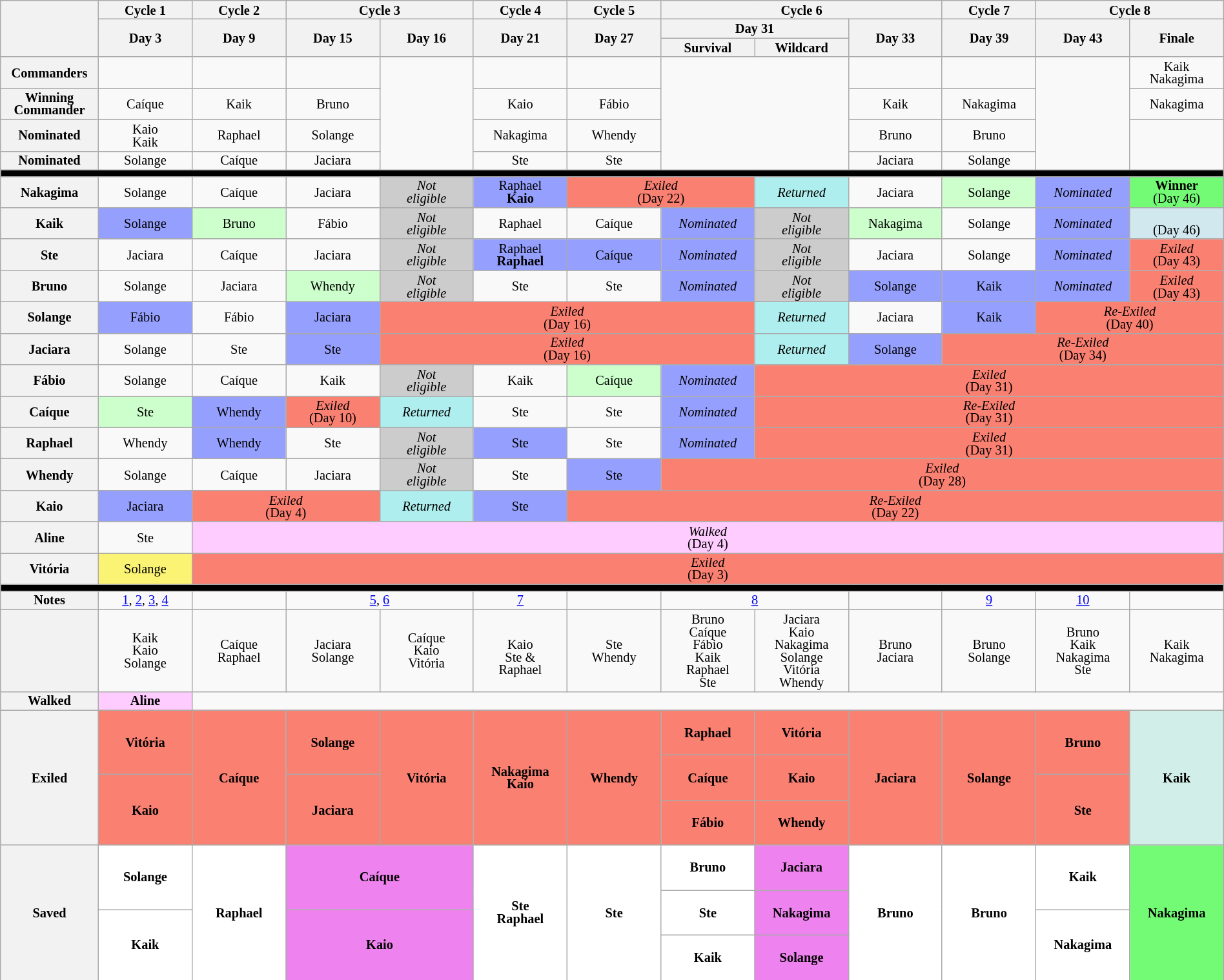<table class="wikitable" style="width:100%; text-align:center; font-size:85%; line-height:13px;">
<tr>
<th rowspan=3 width=075></th>
<th>Cycle 1</th>
<th>Cycle 2</th>
<th colspan=2>Cycle 3</th>
<th>Cycle 4</th>
<th>Cycle 5</th>
<th colspan=3>Cycle 6</th>
<th>Cycle 7</th>
<th colspan=2>Cycle 8</th>
</tr>
<tr>
<th rowspan=2 width=075>Day 3</th>
<th rowspan=2 width=075>Day 9</th>
<th rowspan=2 width=075>Day 15</th>
<th rowspan=2 width=075>Day 16</th>
<th rowspan=2 width=075>Day 21</th>
<th rowspan=2 width=075>Day 27</th>
<th colspan=2 width=150>Day 31</th>
<th rowspan=2 width=075>Day 33</th>
<th rowspan=2 width=075>Day 39</th>
<th rowspan=2 width=075>Day 43</th>
<th rowspan=2 width=075>Finale</th>
</tr>
<tr>
<th width=075>Survival</th>
<th width=075>Wildcard</th>
</tr>
<tr>
<th>Commanders</th>
<td><br></td>
<td><br></td>
<td><br></td>
<td rowspan=4></td>
<td><br></td>
<td><br></td>
<td rowspan=4 colspan=2></td>
<td></td>
<td><br></td>
<td rowspan=4></td>
<td>Kaik<br>Nakagima</td>
</tr>
<tr>
<th>Winning<br>Commander</th>
<td>Caíque</td>
<td>Kaik</td>
<td>Bruno</td>
<td>Kaio</td>
<td>Fábio</td>
<td>Kaik</td>
<td>Nakagima</td>
<td>Nakagima</td>
</tr>
<tr>
<th>Nominated<br></th>
<td>Kaio<br>Kaik</td>
<td>Raphael</td>
<td>Solange</td>
<td>Nakagima</td>
<td>Whendy</td>
<td>Bruno</td>
<td>Bruno</td>
<td rowspan=2></td>
</tr>
<tr>
<th>Nominated<br></th>
<td>Solange</td>
<td>Caíque</td>
<td>Jaciara</td>
<td>Ste</td>
<td>Ste</td>
<td>Jaciara</td>
<td>Solange</td>
</tr>
<tr>
<td colspan="13" bgcolor="000000"></td>
</tr>
<tr>
<th>Nakagima</th>
<td>Solange</td>
<td>Caíque</td>
<td>Jaciara</td>
<td bgcolor="CCCCCC"><em>Not<br>eligible</em></td>
<td bgcolor="959FFD">Raphael<br><strong>Kaio</strong></td>
<td colspan="2" bgcolor="FA8072"><em>Exiled</em><br>(Day 22)</td>
<td bgcolor="AFEEEE"><em>Returned</em></td>
<td>Jaciara</td>
<td bgcolor="CCFFCC">Solange</td>
<td bgcolor="959FFD"><em>Nominated</em></td>
<td bgcolor=73FB76><strong>Winner</strong><br>(Day 46)</td>
</tr>
<tr>
<th>Kaik</th>
<td bgcolor="959FFD">Solange</td>
<td bgcolor="CCFFCC">Bruno</td>
<td>Fábio</td>
<td bgcolor="CCCCCC"><em>Not<br>eligible</em></td>
<td>Raphael</td>
<td>Caíque</td>
<td bgcolor="959FFD"><em>Nominated</em></td>
<td bgcolor="CCCCCC"><em>Not<br>eligible</em></td>
<td bgcolor="CCFFCC">Nakagima</td>
<td>Solange</td>
<td bgcolor="959FFD"><em>Nominated</em></td>
<td bgcolor=D1E8EF><br>(Day 46)</td>
</tr>
<tr>
<th>Ste</th>
<td>Jaciara</td>
<td>Caíque</td>
<td>Jaciara</td>
<td bgcolor="CCCCCC"><em>Not<br>eligible</em></td>
<td bgcolor="959FFD">Raphael<br><strong>Raphael</strong></td>
<td bgcolor="959FFD">Caíque</td>
<td bgcolor="959FFD"><em>Nominated</em></td>
<td bgcolor="CCCCCC"><em>Not<br>eligible</em></td>
<td>Jaciara</td>
<td>Solange</td>
<td bgcolor="959FFD"><em>Nominated</em></td>
<td bgcolor=FA8072 colspan=1><em>Exiled</em><br>(Day 43)</td>
</tr>
<tr>
<th>Bruno</th>
<td>Solange</td>
<td>Jaciara</td>
<td bgcolor=CCFFCC>Whendy</td>
<td bgcolor=CCCCCC><em>Not<br>eligible</em></td>
<td>Ste</td>
<td>Ste</td>
<td bgcolor=959FFD><em>Nominated</em></td>
<td bgcolor=CCCCCC><em>Not<br>eligible</em></td>
<td bgcolor=959FFD>Solange</td>
<td bgcolor=959FFD>Kaik</td>
<td bgcolor=959FFD><em>Nominated</em></td>
<td bgcolor=FA8072 colspan=1><em>Exiled</em><br>(Day 43)</td>
</tr>
<tr>
<th>Solange</th>
<td bgcolor=959FFD>Fábio</td>
<td>Fábio</td>
<td bgcolor=959FFD>Jaciara</td>
<td bgcolor=FA8072 colspan=4><em>Exiled</em><br>(Day 16)</td>
<td bgcolor=AFEEEE><em>Returned</em></td>
<td>Jaciara</td>
<td bgcolor=959FFD>Kaik</td>
<td bgcolor=FA8072 colspan=2><em>Re-Exiled</em><br>(Day 40)</td>
</tr>
<tr>
<th>Jaciara</th>
<td>Solange</td>
<td>Ste</td>
<td bgcolor=959FFD>Ste</td>
<td bgcolor=FA8072 colspan=4><em>Exiled</em><br>(Day 16)</td>
<td bgcolor=AFEEEE><em>Returned</em></td>
<td bgcolor=959FFD>Solange</td>
<td bgcolor=FA8072 colspan=3><em>Re-Exiled</em><br>(Day 34)</td>
</tr>
<tr>
<th>Fábio</th>
<td>Solange</td>
<td>Caíque</td>
<td>Kaik</td>
<td bgcolor=CCCCCC><em>Not<br>eligible</em></td>
<td>Kaik</td>
<td bgcolor=CCFFCC>Caíque</td>
<td bgcolor=959FFD><em>Nominated</em></td>
<td bgcolor=FA8072 colspan=5><em>Exiled</em><br>(Day 31)</td>
</tr>
<tr>
<th>Caíque</th>
<td bgcolor=CCFFCC>Ste</td>
<td bgcolor=959FFD>Whendy</td>
<td bgcolor=FA8072 colspan=1><em>Exiled</em><br>(Day 10)</td>
<td bgcolor=AFEEEE><em>Returned</em></td>
<td>Ste</td>
<td>Ste</td>
<td bgcolor=959FFD><em>Nominated</em></td>
<td bgcolor=FA8072 colspan=5><em>Re-Exiled</em><br>(Day 31)</td>
</tr>
<tr>
<th>Raphael</th>
<td>Whendy</td>
<td bgcolor=959FFD>Whendy</td>
<td>Ste</td>
<td bgcolor=CCCCCC><em>Not<br>eligible</em></td>
<td bgcolor=959FFD>Ste</td>
<td>Ste</td>
<td bgcolor=959FFD><em>Nominated</em></td>
<td bgcolor=FA8072 colspan=5><em>Exiled</em><br>(Day 31)</td>
</tr>
<tr>
<th>Whendy</th>
<td>Solange</td>
<td>Caíque</td>
<td>Jaciara</td>
<td bgcolor=CCCCCC><em>Not<br>eligible</em></td>
<td>Ste</td>
<td bgcolor=959FFD>Ste</td>
<td bgcolor=FA8072 colspan=6><em>Exiled</em><br>(Day 28)</td>
</tr>
<tr>
<th>Kaio</th>
<td bgcolor=959FFD>Jaciara</td>
<td bgcolor=FA8072 colspan=2><em>Exiled</em><br>(Day 4)</td>
<td bgcolor=AFEEEE><em>Returned</em></td>
<td bgcolor=959FFD>Ste</td>
<td bgcolor=FA8072 colspan=7><em>Re-Exiled</em><br>(Day 22)</td>
</tr>
<tr>
<th>Aline</th>
<td>Ste</td>
<td bgcolor=FFCCFF colspan=12><em>Walked</em><br>(Day 4)</td>
</tr>
<tr>
<th>Vitória</th>
<td bgcolor=FBF373>Solange</td>
<td bgcolor=FA8072 colspan=11><em>Exiled</em><br>(Day 3)</td>
</tr>
<tr>
<td colspan="14" bgcolor="000000"></td>
</tr>
<tr>
<th>Notes</th>
<td><a href='#'>1</a>, <a href='#'>2</a>, <a href='#'>3</a>, <a href='#'>4</a></td>
<td></td>
<td colspan=2><a href='#'>5</a>, <a href='#'>6</a></td>
<td><a href='#'>7</a></td>
<td></td>
<td colspan=2><a href='#'>8</a></td>
<td></td>
<td><a href='#'>9</a></td>
<td><a href='#'>10</a></td>
<td></td>
</tr>
<tr>
<th></th>
<td>Kaik<br>Kaio<br>Solange</td>
<td>Caíque<br>Raphael</td>
<td>Jaciara<br>Solange</td>
<td>Caíque<br>Kaio<br>Vitória</td>
<td><br>Kaio<br>Ste &<br>Raphael</td>
<td>Ste<br>Whendy</td>
<td>Bruno<br>Caíque<br>Fábio<br>Kaik<br>Raphael<br>Ste</td>
<td>Jaciara<br>Kaio<br>Nakagima<br>Solange<br>Vitória<br>Whendy</td>
<td>Bruno<br>Jaciara</td>
<td>Bruno<br>Solange</td>
<td>Bruno<br>Kaik<br>Nakagima<br>Ste</td>
<td>Kaik<br>Nakagima</td>
</tr>
<tr>
<th>Walked</th>
<td bgcolor=FFCCFF><strong>Aline</strong></td>
<td colspan=11></td>
</tr>
<tr>
<th style="height:120px" rowspan=4>Exiled</th>
<td style="height:60px" rowspan=2 bgcolor=FA8072><strong>Vitória</strong><br></td>
<td style="height:120px" rowspan=4 bgcolor=FA8072><strong>Caíque</strong><br></td>
<td style="height:60px" rowspan=2 bgcolor=FA8072><strong>Solange</strong><br></td>
<td style="height:120px" rowspan=4 bgcolor=FA8072><strong>Vitória</strong><br></td>
<td style="height:120px" rowspan=4 bgcolor=FA8072><strong>Nakagima</strong><br><strong>Kaio</strong><br></td>
<td style="height:120px" rowspan=4 bgcolor=FA8072><strong>Whendy</strong><br></td>
<td style="height:40px" rowspan=1 bgcolor=FA8072><strong>Raphael</strong><br></td>
<td style="height:40px" rowspan=1 bgcolor=FA8072><strong>Vitória</strong><br></td>
<td style="height:120px" rowspan=4 bgcolor=FA8072><strong>Jaciara</strong><br></td>
<td style="height:120px" rowspan=4 bgcolor=FA8072><strong>Solange</strong><br></td>
<td style="height:60px" rowspan=2 bgcolor=FA8072><strong>Bruno</strong><br></td>
<td style="height:120px" rowspan=4 bgcolor=D1EFE8><strong>Kaik</strong><br></td>
</tr>
<tr>
<td style="height:40px" rowspan=2 bgcolor=FA8072><strong>Caíque</strong><br></td>
<td style="height:40px" rowspan=2 bgcolor=FA8072><strong>Kaio</strong><br></td>
</tr>
<tr>
<td style="height:60px" rowspan=2 bgcolor=FA8072><strong>Kaio</strong><br></td>
<td style="height:60px" rowspan=2 bgcolor=FA8072><strong>Jaciara</strong><br></td>
<td style="height:60px" rowspan=2 bgcolor=FA8072><strong>Ste</strong><br></td>
</tr>
<tr>
<td style="height:40px" rowspan=1 bgcolor=FA8072><strong>Fábio</strong><br></td>
<td style="height:40px" rowspan=1 bgcolor=FA8072><strong>Whendy</strong><br></td>
</tr>
<tr>
<th style="height:120px" rowspan=4>Saved</th>
<td style="height:60px" rowspan=2 bgcolor=FFFFFF><strong>Solange</strong><br></td>
<td style="height:120px" rowspan=4 bgcolor=FFFFFF><strong>Raphael</strong><br></td>
<td style="height:60px" rowspan=2 colspan=2 bgcolor=EE82EE><strong>Caíque</strong><br></td>
<td style="height:120px" rowspan=4 bgcolor=FFFFFF><strong>Ste</strong><br><strong>Raphael</strong><br></td>
<td style="height:120px" rowspan=4 bgcolor=FFFFFF><strong>Ste</strong><br></td>
<td style="height:40px" rowspan=1 bgcolor=FFFFFF><strong>Bruno</strong><br></td>
<td style="height:40px" rowspan=1 bgcolor=EE82EE><strong>Jaciara</strong><br></td>
<td style="height:120px" rowspan=4 bgcolor=FFFFFF><strong>Bruno</strong><br></td>
<td style="height:120px" rowspan=4 bgcolor=FFFFFF><strong>Bruno</strong><br></td>
<td style="height:60px" rowspan=2 bgcolor=FFFFFF><strong>Kaik</strong><br></td>
<td style="height:120px" rowspan=4 bgcolor=73FB76><strong>Nakagima</strong><br></td>
</tr>
<tr>
<td style="height:40px" rowspan=2 bgcolor=FFFFFF><strong>Ste </strong><br></td>
<td style="height:40px" rowspan=2 bgcolor=EE82EE><strong>Nakagima</strong><br></td>
</tr>
<tr>
<td style="height:60px" rowspan=2 bgcolor=FFFFFF><strong>Kaik</strong><br></td>
<td style="height:60px" rowspan=2 colspan=2 bgcolor=EE82EE><strong>Kaio</strong><br></td>
<td style="height:60px" rowspan=2 bgcolor=FFFFFF><strong>Nakagima</strong><br></td>
</tr>
<tr>
<td style="height:40px" rowspan=1 bgcolor=FFFFFF><strong>Kaik</strong><br></td>
<td style="height:40px" rowspan=1 bgcolor=EE82EE><strong>Solange</strong><br></td>
</tr>
</table>
